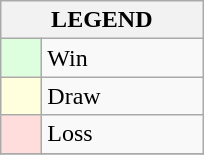<table class="wikitable" border="1">
<tr>
<th colspan="2">LEGEND</th>
</tr>
<tr>
<td style="background:#ddffdd;" width=20> </td>
<td width=100>Win</td>
</tr>
<tr>
<td style="background:#ffffdd"  width=20> </td>
<td width=100>Draw</td>
</tr>
<tr>
<td style="background:#ffdddd;" width=20> </td>
<td width=100>Loss</td>
</tr>
<tr>
</tr>
</table>
